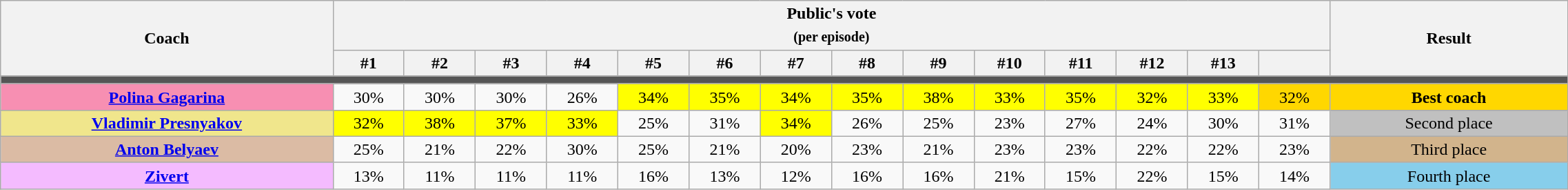<table class="wikitable sortable" style="text-align:center; width:120%;">
<tr>
<th rowspan="2" style="width:14%;">Coach</th>
<th colspan="14" style="width:10%;">Public's vote<br><sub>(per episode)</sub></th>
<th rowspan="2" style="width:10%;">Result</th>
</tr>
<tr>
<th style="width:3%;">#1</th>
<th style="width:3%;">#2</th>
<th style="width:3%;">#3</th>
<th style="width:3%;">#4</th>
<th style="width:3%;">#5</th>
<th style="width:3%;">#6</th>
<th style="width:3%;">#7</th>
<th style="width:3%;">#8</th>
<th style="width:3%;">#9</th>
<th style="width:3%;">#10</th>
<th style="width:3%;">#11</th>
<th style="width:3%;">#12</th>
<th style="width:3%;">#13</th>
<th style="width:3%;"></th>
</tr>
<tr>
<td colspan="16" style="background:#555;"></td>
</tr>
<tr>
<th style="background:#f78fb2;"><a href='#'>Polina Gagarina</a></th>
<td>30%</td>
<td>30%</td>
<td>30%</td>
<td>26%</td>
<td style="background:yellow;">34%</td>
<td style="background:yellow;">35%</td>
<td style="background:yellow;">34%</td>
<td style="background:yellow;">35%</td>
<td style="background:yellow;">38%</td>
<td style="background:yellow;">33%</td>
<td style="background:yellow;">35%</td>
<td style="background:yellow;">32%</td>
<td style="background:yellow;">33%</td>
<td style="background:gold;">32%</td>
<td style="background:gold;"><strong>Best coach</strong></td>
</tr>
<tr>
<th style="background:khaki"><a href='#'>Vladimir Presnyakov</a></th>
<td style="background:yellow;">32%</td>
<td style="background:yellow;">38%</td>
<td style="background:yellow;">37%</td>
<td style="background:yellow;">33%</td>
<td>25%</td>
<td>31%</td>
<td style="background:yellow;">34%</td>
<td>26%</td>
<td>25%</td>
<td>23%</td>
<td>27%</td>
<td>24%</td>
<td>30%</td>
<td>31%</td>
<td style="background:silver;">Second place</td>
</tr>
<tr>
<th style="background:#dbbba4;"><a href='#'>Anton Belyaev</a></th>
<td>25%</td>
<td>21%</td>
<td>22%</td>
<td>30%</td>
<td>25%</td>
<td>21%</td>
<td>20%</td>
<td>23%</td>
<td>21%</td>
<td>23%</td>
<td>23%</td>
<td>22%</td>
<td>22%</td>
<td>23%</td>
<td style="background:tan;">Third place</td>
</tr>
<tr>
<th style="background:#f4bbff"><a href='#'>Zivert</a></th>
<td>13%</td>
<td>11%</td>
<td>11%</td>
<td>11%</td>
<td>16%</td>
<td>13%</td>
<td>12%</td>
<td>16%</td>
<td>16%</td>
<td>21%</td>
<td>15%</td>
<td>22%</td>
<td>15%</td>
<td>14%</td>
<td style="background:skyblue;">Fourth place</td>
</tr>
</table>
